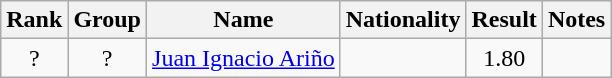<table class="wikitable sortable" style="text-align:center">
<tr>
<th>Rank</th>
<th>Group</th>
<th>Name</th>
<th>Nationality</th>
<th>Result</th>
<th>Notes</th>
</tr>
<tr>
<td>?</td>
<td>?</td>
<td align=left><a href='#'>Juan Ignacio Ariño</a></td>
<td align=left></td>
<td>1.80</td>
<td></td>
</tr>
</table>
